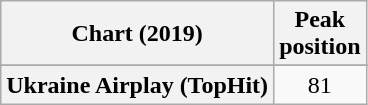<table class="wikitable plainrowheaders" style="text-align:center">
<tr>
<th scope="col">Chart (2019)</th>
<th scope="col">Peak<br>position</th>
</tr>
<tr>
</tr>
<tr>
<th scope="row">Ukraine Airplay (TopHit)</th>
<td>81</td>
</tr>
</table>
